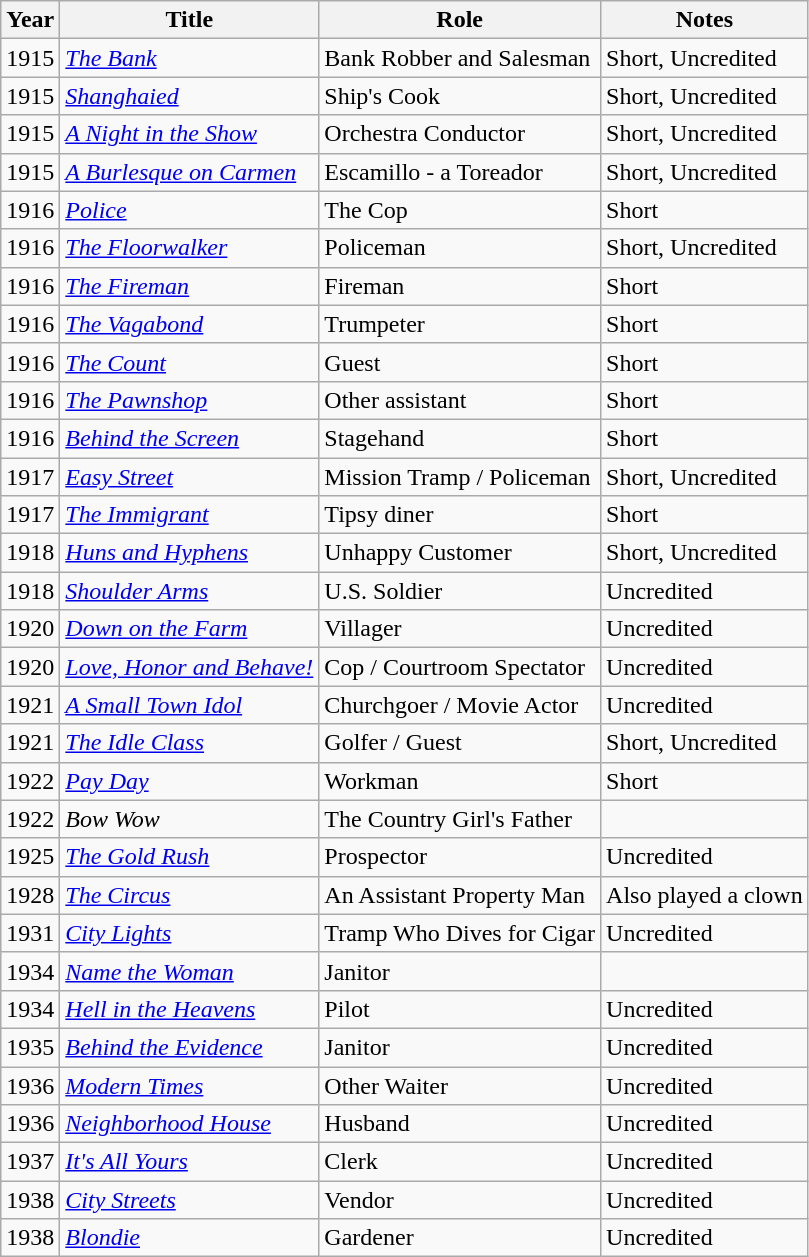<table class="wikitable">
<tr>
<th>Year</th>
<th>Title</th>
<th>Role</th>
<th>Notes</th>
</tr>
<tr>
<td>1915</td>
<td><em><a href='#'>The Bank</a></em></td>
<td>Bank Robber and Salesman</td>
<td>Short, Uncredited</td>
</tr>
<tr>
<td>1915</td>
<td><em><a href='#'>Shanghaied</a></em></td>
<td>Ship's Cook</td>
<td>Short, Uncredited</td>
</tr>
<tr>
<td>1915</td>
<td><em><a href='#'>A Night in the Show</a></em></td>
<td>Orchestra Conductor</td>
<td>Short, Uncredited</td>
</tr>
<tr>
<td>1915</td>
<td><em><a href='#'>A Burlesque on Carmen</a></em></td>
<td>Escamillo - a Toreador</td>
<td>Short, Uncredited</td>
</tr>
<tr>
<td>1916</td>
<td><em><a href='#'>Police</a></em></td>
<td>The Cop</td>
<td>Short</td>
</tr>
<tr>
<td>1916</td>
<td><em><a href='#'>The Floorwalker</a></em></td>
<td>Policeman</td>
<td>Short, Uncredited</td>
</tr>
<tr>
<td>1916</td>
<td><em><a href='#'>The Fireman</a></em></td>
<td>Fireman</td>
<td>Short</td>
</tr>
<tr>
<td>1916</td>
<td><em><a href='#'>The Vagabond</a></em></td>
<td>Trumpeter</td>
<td>Short</td>
</tr>
<tr>
<td>1916</td>
<td><em><a href='#'>The Count</a></em></td>
<td>Guest</td>
<td>Short</td>
</tr>
<tr>
<td>1916</td>
<td><em><a href='#'>The Pawnshop</a></em></td>
<td>Other assistant</td>
<td>Short</td>
</tr>
<tr>
<td>1916</td>
<td><em><a href='#'>Behind the Screen</a></em></td>
<td>Stagehand</td>
<td>Short</td>
</tr>
<tr>
<td>1917</td>
<td><em><a href='#'>Easy Street</a></em></td>
<td>Mission Tramp / Policeman</td>
<td>Short, Uncredited</td>
</tr>
<tr>
<td>1917</td>
<td><em><a href='#'>The Immigrant</a></em></td>
<td>Tipsy diner</td>
<td>Short</td>
</tr>
<tr>
<td>1918</td>
<td><em><a href='#'>Huns and Hyphens</a></em></td>
<td>Unhappy Customer</td>
<td>Short, Uncredited</td>
</tr>
<tr>
<td>1918</td>
<td><em><a href='#'>Shoulder Arms</a></em></td>
<td>U.S. Soldier</td>
<td>Uncredited</td>
</tr>
<tr>
<td>1920</td>
<td><em><a href='#'>Down on the Farm</a></em></td>
<td>Villager</td>
<td>Uncredited</td>
</tr>
<tr>
<td>1920</td>
<td><em><a href='#'>Love, Honor and Behave!</a></em></td>
<td>Cop / Courtroom Spectator</td>
<td>Uncredited</td>
</tr>
<tr>
<td>1921</td>
<td><em><a href='#'>A Small Town Idol</a></em></td>
<td>Churchgoer / Movie Actor</td>
<td>Uncredited</td>
</tr>
<tr>
<td>1921</td>
<td><em><a href='#'>The Idle Class</a></em></td>
<td>Golfer / Guest</td>
<td>Short, Uncredited</td>
</tr>
<tr>
<td>1922</td>
<td><em><a href='#'>Pay Day</a></em></td>
<td>Workman</td>
<td>Short</td>
</tr>
<tr>
<td>1922</td>
<td><em>Bow Wow</em></td>
<td>The Country Girl's Father</td>
<td></td>
</tr>
<tr>
<td>1925</td>
<td><em><a href='#'>The Gold Rush</a></em></td>
<td>Prospector</td>
<td>Uncredited</td>
</tr>
<tr>
<td>1928</td>
<td><em><a href='#'>The Circus</a></em></td>
<td>An Assistant Property Man</td>
<td>Also played a clown</td>
</tr>
<tr>
<td>1931</td>
<td><em><a href='#'>City Lights</a></em></td>
<td>Tramp Who Dives for Cigar</td>
<td>Uncredited</td>
</tr>
<tr>
<td>1934</td>
<td><em><a href='#'>Name the Woman</a></em></td>
<td>Janitor</td>
<td></td>
</tr>
<tr>
<td>1934</td>
<td><em><a href='#'>Hell in the Heavens</a></em></td>
<td>Pilot</td>
<td>Uncredited</td>
</tr>
<tr>
<td>1935</td>
<td><em><a href='#'>Behind the Evidence</a></em></td>
<td>Janitor</td>
<td>Uncredited</td>
</tr>
<tr>
<td>1936</td>
<td><em><a href='#'>Modern Times</a></em></td>
<td>Other Waiter</td>
<td>Uncredited</td>
</tr>
<tr>
<td>1936</td>
<td><em><a href='#'>Neighborhood House</a></em></td>
<td>Husband</td>
<td>Uncredited</td>
</tr>
<tr>
<td>1937</td>
<td><em><a href='#'>It's All Yours</a></em></td>
<td>Clerk</td>
<td>Uncredited</td>
</tr>
<tr>
<td>1938</td>
<td><em><a href='#'>City Streets</a></em></td>
<td>Vendor</td>
<td>Uncredited</td>
</tr>
<tr>
<td>1938</td>
<td><em><a href='#'>Blondie</a></em></td>
<td>Gardener</td>
<td>Uncredited</td>
</tr>
</table>
